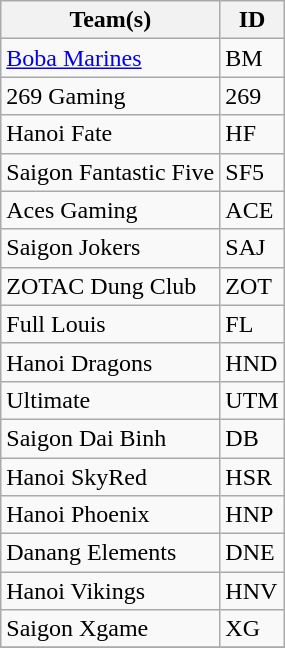<table class="wikitable">
<tr>
<th>Team(s)</th>
<th>ID</th>
</tr>
<tr>
<td> <a href='#'>Boba Marines</a></td>
<td>BM</td>
</tr>
<tr>
<td> 269 Gaming</td>
<td>269</td>
</tr>
<tr>
<td> Hanoi Fate</td>
<td>HF</td>
</tr>
<tr>
<td> Saigon Fantastic Five</td>
<td>SF5</td>
</tr>
<tr>
<td> Aces Gaming</td>
<td>ACE</td>
</tr>
<tr>
<td> Saigon Jokers</td>
<td>SAJ</td>
</tr>
<tr>
<td> ZOTAC Dung Club</td>
<td>ZOT</td>
</tr>
<tr>
<td> Full Louis</td>
<td>FL</td>
</tr>
<tr>
<td> Hanoi Dragons</td>
<td>HND</td>
</tr>
<tr>
<td> Ultimate</td>
<td>UTM</td>
</tr>
<tr>
<td> Saigon Dai Binh</td>
<td>DB</td>
</tr>
<tr>
<td> ⁠Hanoi SkyRed</td>
<td>HSR</td>
</tr>
<tr>
<td> Hanoi Phoenix</td>
<td>HNP</td>
</tr>
<tr>
<td> ⁠Danang Elements</td>
<td>DNE</td>
</tr>
<tr>
<td> Hanoi Vikings</td>
<td>HNV</td>
</tr>
<tr>
<td> Saigon Xgame</td>
<td>XG</td>
</tr>
<tr>
</tr>
</table>
